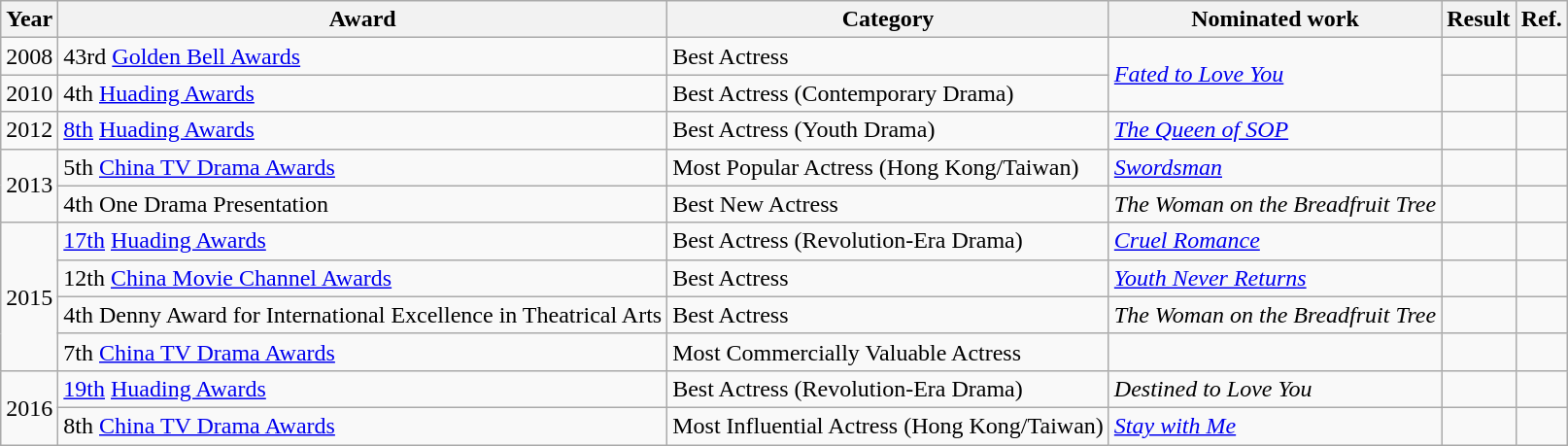<table class="wikitable sortable">
<tr>
<th>Year</th>
<th>Award</th>
<th>Category</th>
<th>Nominated work</th>
<th>Result</th>
<th>Ref.</th>
</tr>
<tr>
<td>2008</td>
<td>43rd <a href='#'>Golden Bell Awards</a></td>
<td>Best Actress</td>
<td rowspan=2><em><a href='#'>Fated to Love You</a></em></td>
<td></td>
<td></td>
</tr>
<tr>
<td rowspan=1>2010</td>
<td>4th <a href='#'>Huading Awards</a></td>
<td>Best Actress (Contemporary Drama)</td>
<td></td>
<td></td>
</tr>
<tr>
<td rowspan=1>2012</td>
<td rowspan=1><a href='#'>8th</a> <a href='#'>Huading Awards</a></td>
<td>Best Actress (Youth Drama)</td>
<td rowspan=`><em><a href='#'>The Queen of SOP</a></em></td>
<td></td>
<td rowspan=1></td>
</tr>
<tr>
<td rowspan=2>2013</td>
<td>5th <a href='#'>China TV Drama Awards</a></td>
<td>Most Popular Actress (Hong Kong/Taiwan)</td>
<td><em><a href='#'>Swordsman</a></em></td>
<td></td>
<td></td>
</tr>
<tr>
<td>4th One Drama Presentation</td>
<td>Best New Actress</td>
<td><em>The Woman on the Breadfruit Tree</em></td>
<td></td>
<td></td>
</tr>
<tr>
<td rowspan=4>2015</td>
<td><a href='#'>17th</a> <a href='#'>Huading Awards</a></td>
<td>Best Actress (Revolution-Era Drama)</td>
<td><em><a href='#'>Cruel Romance</a></em></td>
<td></td>
<td></td>
</tr>
<tr>
<td>12th <a href='#'>China Movie Channel Awards</a></td>
<td>Best Actress</td>
<td><em><a href='#'>Youth Never Returns</a></em></td>
<td></td>
<td></td>
</tr>
<tr>
<td>4th Denny Award for International Excellence in Theatrical Arts</td>
<td>Best Actress</td>
<td><em>The Woman on the Breadfruit Tree</em></td>
<td></td>
<td></td>
</tr>
<tr>
<td>7th <a href='#'>China TV Drama Awards</a></td>
<td>Most Commercially Valuable Actress</td>
<td></td>
<td></td>
<td></td>
</tr>
<tr>
<td rowspan=2>2016</td>
<td><a href='#'>19th</a> <a href='#'>Huading Awards</a></td>
<td>Best Actress (Revolution-Era Drama)</td>
<td><em>Destined to Love You</em></td>
<td></td>
<td></td>
</tr>
<tr>
<td>8th <a href='#'>China TV Drama Awards</a></td>
<td>Most Influential Actress (Hong Kong/Taiwan)</td>
<td><em><a href='#'>Stay with Me</a></em></td>
<td></td>
<td></td>
</tr>
</table>
